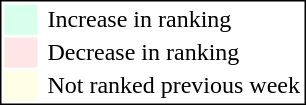<table style="border:1px solid black; float:right;">
<tr>
<td style="background:#D8FFEB; width:20px;"></td>
<td></td>
<td>Increase in ranking</td>
</tr>
<tr>
<td style="background:#FFE6E6; width:20px;"></td>
<td></td>
<td>Decrease in ranking</td>
</tr>
<tr>
<td style="background:#FFFFE6; width:20px;"></td>
<td></td>
<td>Not ranked previous week</td>
</tr>
</table>
